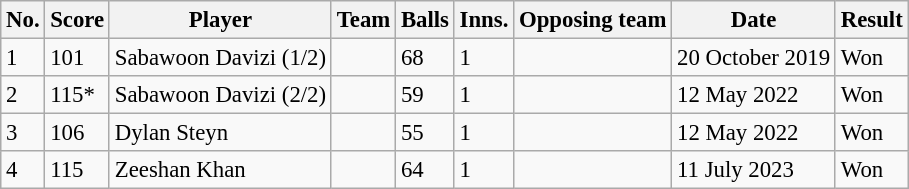<table class="wikitable sortable" style="font-size:95%">
<tr>
<th>No.</th>
<th>Score</th>
<th>Player</th>
<th>Team</th>
<th>Balls</th>
<th>Inns.</th>
<th>Opposing team</th>
<th>Date</th>
<th>Result</th>
</tr>
<tr>
<td>1</td>
<td>101</td>
<td>Sabawoon Davizi (1/2)</td>
<td></td>
<td>68</td>
<td>1</td>
<td></td>
<td>20 October 2019</td>
<td>Won</td>
</tr>
<tr>
<td>2</td>
<td>115*</td>
<td>Sabawoon Davizi (2/2)</td>
<td></td>
<td>59</td>
<td>1</td>
<td></td>
<td>12 May 2022</td>
<td>Won</td>
</tr>
<tr>
<td>3</td>
<td>106</td>
<td>Dylan Steyn</td>
<td></td>
<td>55</td>
<td>1</td>
<td></td>
<td>12 May 2022</td>
<td>Won</td>
</tr>
<tr>
<td>4</td>
<td>115</td>
<td>Zeeshan Khan</td>
<td></td>
<td>64</td>
<td>1</td>
<td></td>
<td>11 July 2023</td>
<td>Won</td>
</tr>
</table>
